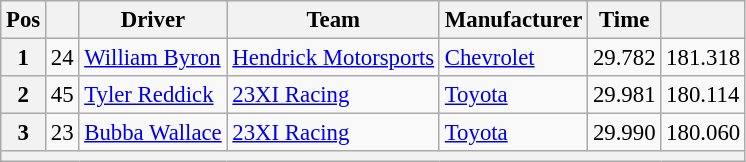<table class="wikitable" style="font-size:95%">
<tr>
<th>Pos</th>
<th></th>
<th>Driver</th>
<th>Team</th>
<th>Manufacturer</th>
<th>Time</th>
<th></th>
</tr>
<tr>
<th>1</th>
<td>24</td>
<td><a href='#'>William Byron</a></td>
<td><a href='#'>Hendrick Motorsports</a></td>
<td><a href='#'>Chevrolet</a></td>
<td>29.782</td>
<td>181.318</td>
</tr>
<tr>
<th>2</th>
<td>45</td>
<td><a href='#'>Tyler Reddick</a></td>
<td><a href='#'>23XI Racing</a></td>
<td><a href='#'>Toyota</a></td>
<td>29.981</td>
<td>180.114</td>
</tr>
<tr>
<th>3</th>
<td>23</td>
<td><a href='#'>Bubba Wallace</a></td>
<td><a href='#'>23XI Racing</a></td>
<td><a href='#'>Toyota</a></td>
<td>29.990</td>
<td>180.060</td>
</tr>
<tr>
<th colspan="7"></th>
</tr>
</table>
